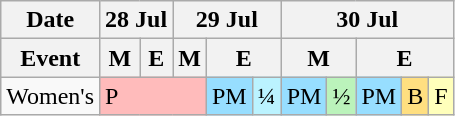<table class="wikitable olympic-schedule Rugby Sevens">
<tr>
<th>Date</th>
<th colspan="2">28 Jul</th>
<th colspan="3">29 Jul</th>
<th colspan="5">30 Jul</th>
</tr>
<tr>
<th>Event</th>
<th>M</th>
<th>E</th>
<th>M</th>
<th colspan="2">E</th>
<th colspan="2">M</th>
<th colspan="3">E</th>
</tr>
<tr>
<td class="event">Women's</td>
<td colspan="3" bgcolor="#FFBBBB" class="pool stage">P</td>
<td bgcolor="#97DEFF" class="placingmatches">PM</td>
<td bgcolor="#BBF3FF" class="quarterfinals">¼</td>
<td bgcolor="#97DEFF" class="placingmatches">PM</td>
<td bgcolor="#BBF3BB" class="semifinal">½</td>
<td bgcolor="#97DEFF" class="placingmatches">PM</td>
<td style="background-color:#FFDF80;">B</td>
<td style="background-color:#FFFFBB;">F</td>
</tr>
</table>
